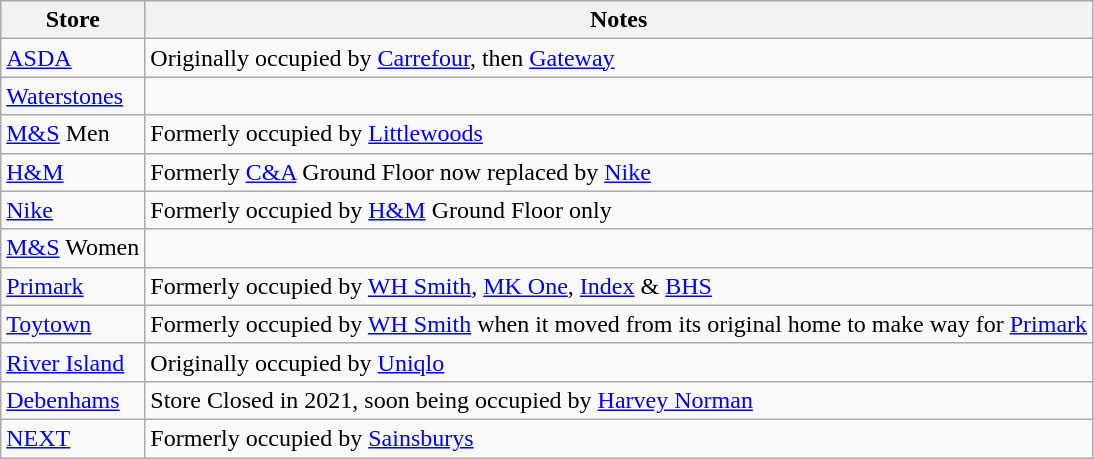<table class="wikitable sortable">
<tr>
<th>Store</th>
<th>Notes</th>
</tr>
<tr>
<td><a href='#'>ASDA</a></td>
<td>Originally occupied by <a href='#'>Carrefour</a>, then <a href='#'>Gateway</a></td>
</tr>
<tr>
<td><a href='#'>Waterstones</a></td>
<td></td>
</tr>
<tr>
<td><a href='#'>M&S</a> Men</td>
<td>Formerly occupied by <a href='#'>Littlewoods</a></td>
</tr>
<tr>
<td><a href='#'>H&M</a></td>
<td>Formerly <a href='#'>C&A</a> Ground Floor now replaced by <a href='#'>Nike</a></td>
</tr>
<tr>
<td><a href='#'>Nike</a></td>
<td>Formerly occupied by <a href='#'>H&M</a> Ground Floor only</td>
</tr>
<tr>
<td><a href='#'>M&S</a> Women</td>
<td></td>
</tr>
<tr>
<td><a href='#'>Primark</a></td>
<td>Formerly occupied by <a href='#'>WH Smith</a>, <a href='#'>MK One</a>, <a href='#'>Index</a> & <a href='#'>BHS</a></td>
</tr>
<tr>
<td><a href='#'>Toytown</a></td>
<td>Formerly occupied by <a href='#'>WH Smith</a> when it moved from its original home to make way for <a href='#'>Primark</a></td>
</tr>
<tr>
<td><a href='#'>River Island</a></td>
<td>Originally occupied by <a href='#'>Uniqlo</a></td>
</tr>
<tr>
<td><a href='#'>Debenhams</a></td>
<td>Store Closed in 2021, soon being occupied by <a href='#'>Harvey Norman</a></td>
</tr>
<tr>
<td><a href='#'>NEXT</a></td>
<td>Formerly occupied by <a href='#'>Sainsburys</a></td>
</tr>
</table>
